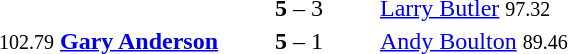<table style="text-align:center">
<tr>
<th width=223></th>
<th width=100></th>
<th width=223></th>
</tr>
<tr>
<td align=right></td>
<td><strong>5</strong> – 3</td>
<td align=left> <a href='#'>Larry Butler</a> <small><span>97.32</span></small></td>
</tr>
<tr>
<td align=right><small><span>102.79</span></small> <strong><a href='#'>Gary Anderson</a></strong> </td>
<td><strong>5</strong> – 1</td>
<td align=left> <a href='#'>Andy Boulton</a> <small><span>89.46</span></small></td>
</tr>
</table>
